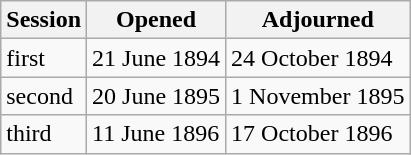<table class="wikitable">
<tr>
<th>Session</th>
<th>Opened</th>
<th>Adjourned</th>
</tr>
<tr>
<td>first</td>
<td>21 June 1894</td>
<td>24 October 1894</td>
</tr>
<tr>
<td>second</td>
<td>20 June 1895</td>
<td>1 November 1895</td>
</tr>
<tr>
<td>third</td>
<td>11 June 1896</td>
<td>17 October 1896</td>
</tr>
</table>
